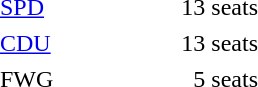<table cellpadding="2" style="width:180px; text-align:right; white-space:nowrap;">
<tr>
<td style="text-align:left;"><a href='#'>SPD</a></td>
<td>13 seats</td>
</tr>
<tr>
<td style="text-align:left;"><a href='#'>CDU</a></td>
<td>13 seats</td>
</tr>
<tr>
<td style="text-align:left;">FWG</td>
<td>5 seats</td>
</tr>
</table>
